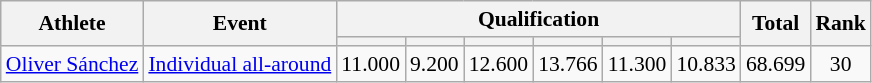<table class="wikitable" style="font-size:90%">
<tr>
<th rowspan=2>Athlete</th>
<th rowspan=2>Event</th>
<th colspan=6>Qualification</th>
<th rowspan=2>Total</th>
<th rowspan=2>Rank</th>
</tr>
<tr style="font-size:95%">
<th></th>
<th></th>
<th></th>
<th></th>
<th></th>
<th></th>
</tr>
<tr align=center>
<td align=left><a href='#'>Oliver Sánchez</a></td>
<td align=left><a href='#'>Individual all-around</a></td>
<td>11.000</td>
<td>9.200</td>
<td>12.600</td>
<td>13.766</td>
<td>11.300</td>
<td>10.833</td>
<td>68.699</td>
<td>30</td>
</tr>
</table>
